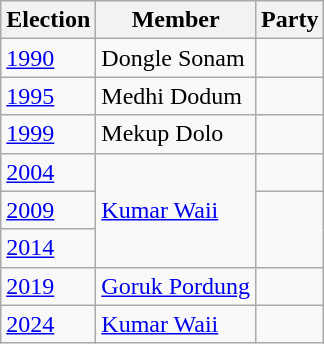<table class="wikitable sortable">
<tr>
<th>Election</th>
<th>Member</th>
<th colspan=2>Party</th>
</tr>
<tr>
<td><a href='#'>1990</a></td>
<td>Dongle Sonam</td>
<td></td>
</tr>
<tr>
<td><a href='#'>1995</a></td>
<td>Medhi Dodum</td>
<td></td>
</tr>
<tr>
<td><a href='#'>1999</a></td>
<td>Mekup Dolo</td>
<td></td>
</tr>
<tr>
<td><a href='#'>2004</a></td>
<td rowspan=3><a href='#'>Kumar Waii</a></td>
<td></td>
</tr>
<tr>
<td><a href='#'>2009</a></td>
</tr>
<tr>
<td><a href='#'>2014</a></td>
</tr>
<tr>
<td><a href='#'>2019</a></td>
<td><a href='#'>Goruk Pordung</a></td>
<td></td>
</tr>
<tr>
<td><a href='#'>2024</a></td>
<td><a href='#'>Kumar Waii</a></td>
<td></td>
</tr>
</table>
